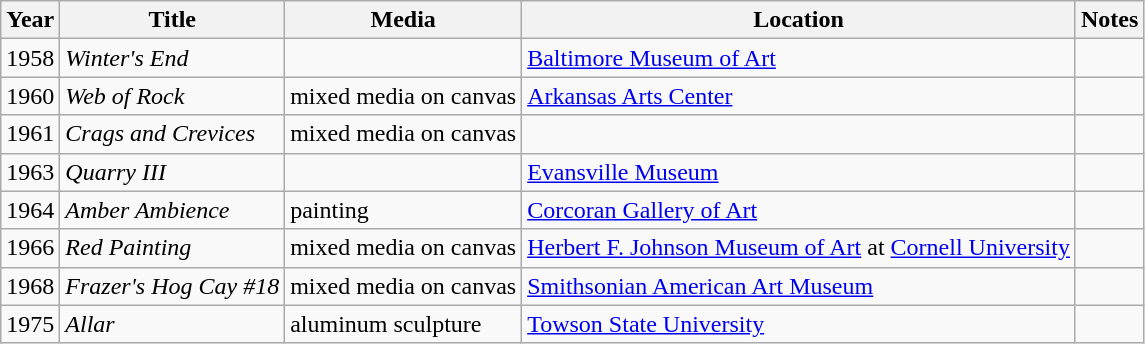<table class="wikitable">
<tr>
<th>Year</th>
<th>Title</th>
<th>Media</th>
<th>Location</th>
<th>Notes</th>
</tr>
<tr>
<td>1958</td>
<td><em>Winter's End</em></td>
<td></td>
<td><a href='#'>Baltimore Museum of Art</a></td>
<td></td>
</tr>
<tr>
<td>1960</td>
<td><em>Web of Rock</em></td>
<td>mixed media on canvas</td>
<td><a href='#'>Arkansas Arts Center</a></td>
<td></td>
</tr>
<tr>
<td>1961</td>
<td><em>Crags and Crevices</em></td>
<td>mixed media on canvas</td>
<td></td>
<td></td>
</tr>
<tr>
<td>1963</td>
<td><em>Quarry III</em></td>
<td></td>
<td><a href='#'>Evansville Museum</a></td>
<td></td>
</tr>
<tr>
<td>1964</td>
<td><em>Amber Ambience</em></td>
<td>painting</td>
<td><a href='#'>Corcoran Gallery of Art</a></td>
<td></td>
</tr>
<tr>
<td>1966</td>
<td><em>Red Painting</em></td>
<td>mixed media on canvas</td>
<td><a href='#'>Herbert F. Johnson Museum of Art</a> at <a href='#'>Cornell University</a></td>
<td></td>
</tr>
<tr>
<td>1968</td>
<td><em>Frazer's Hog Cay #18</em></td>
<td>mixed media on canvas</td>
<td><a href='#'>Smithsonian American Art Museum</a></td>
<td></td>
</tr>
<tr>
<td>1975</td>
<td><em>Allar</em></td>
<td>aluminum sculpture</td>
<td><a href='#'>Towson State University</a></td>
<td></td>
</tr>
</table>
